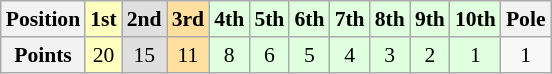<table class="wikitable" style="font-size:90%; text-align:center;">
<tr>
<th>Position</th>
<th style="background:#ffffbf;">1st</th>
<th style="background:#dfdfdf;">2nd</th>
<th style="background:#ffdf9f;">3rd</th>
<th style="background:#dfffdf;">4th</th>
<th style="background:#dfffdf;">5th</th>
<th style="background:#dfffdf;">6th</th>
<th style="background:#dfffdf;">7th</th>
<th style="background:#dfffdf;">8th</th>
<th style="background:#dfffdf;">9th</th>
<th style="background:#dfffdf;">10th</th>
<th>Pole</th>
</tr>
<tr>
<th>Points</th>
<td style="background:#ffffbf;">20</td>
<td style="background:#dfdfdf;">15</td>
<td style="background:#ffdf9f;">11</td>
<td style="background:#dfffdf;">8</td>
<td style="background:#dfffdf;">6</td>
<td style="background:#dfffdf;">5</td>
<td style="background:#dfffdf;">4</td>
<td style="background:#dfffdf;">3</td>
<td style="background:#dfffdf;">2</td>
<td style="background:#dfffdf;">1</td>
<td>1</td>
</tr>
</table>
